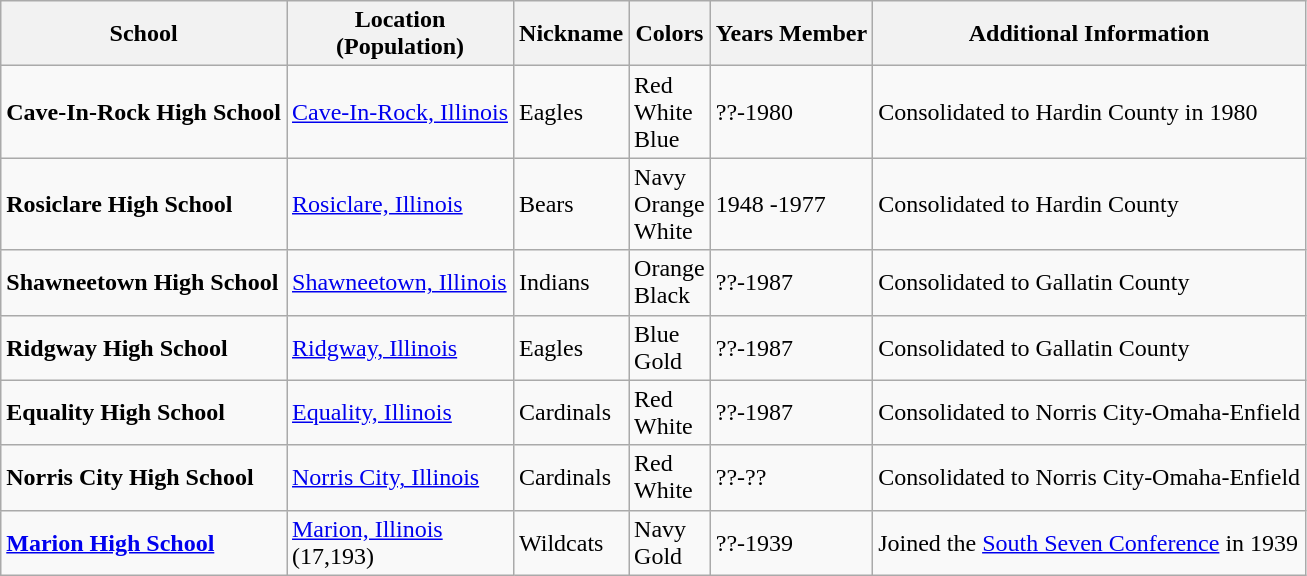<table class="wikitable sortable">
<tr>
<th><strong>School</strong></th>
<th><strong>Location</strong><br><strong>(Population)</strong></th>
<th><strong>Nickname</strong></th>
<th><strong>Colors</strong></th>
<th><strong>Years Member</strong></th>
<th><strong>Additional Information</strong></th>
</tr>
<tr>
<td><strong>Cave-In-Rock High School</strong></td>
<td><a href='#'>Cave-In-Rock, Illinois</a></td>
<td>Eagles</td>
<td> Red<br> White<br> Blue</td>
<td>??-1980</td>
<td>Consolidated to Hardin County in 1980</td>
</tr>
<tr>
<td><strong>Rosiclare High School</strong></td>
<td><a href='#'>Rosiclare, Illinois</a></td>
<td>Bears</td>
<td> Navy<br> Orange<br> White</td>
<td>1948 -1977</td>
<td>Consolidated to Hardin County</td>
</tr>
<tr>
<td><strong>Shawneetown High School</strong></td>
<td><a href='#'>Shawneetown, Illinois</a></td>
<td>Indians</td>
<td> Orange<br> Black</td>
<td>??-1987</td>
<td>Consolidated to Gallatin County</td>
</tr>
<tr>
<td><strong>Ridgway High School</strong></td>
<td><a href='#'>Ridgway, Illinois</a></td>
<td>Eagles</td>
<td> Blue<br> Gold</td>
<td>??-1987</td>
<td>Consolidated to Gallatin County</td>
</tr>
<tr>
<td><strong>Equality High School</strong></td>
<td><a href='#'>Equality, Illinois</a></td>
<td>Cardinals</td>
<td> Red<br> White</td>
<td>??-1987</td>
<td>Consolidated to Norris City-Omaha-Enfield</td>
</tr>
<tr>
<td><strong>Norris City High School</strong></td>
<td><a href='#'>Norris City, Illinois</a></td>
<td>Cardinals</td>
<td> Red<br> White</td>
<td>??-??</td>
<td>Consolidated to Norris City-Omaha-Enfield</td>
</tr>
<tr>
<td><strong><a href='#'>Marion High School</a></strong></td>
<td><a href='#'>Marion, Illinois</a><br>(17,193)</td>
<td>Wildcats</td>
<td> Navy<br> Gold</td>
<td>??-1939</td>
<td>Joined the <a href='#'>South Seven Conference</a> in 1939</td>
</tr>
</table>
